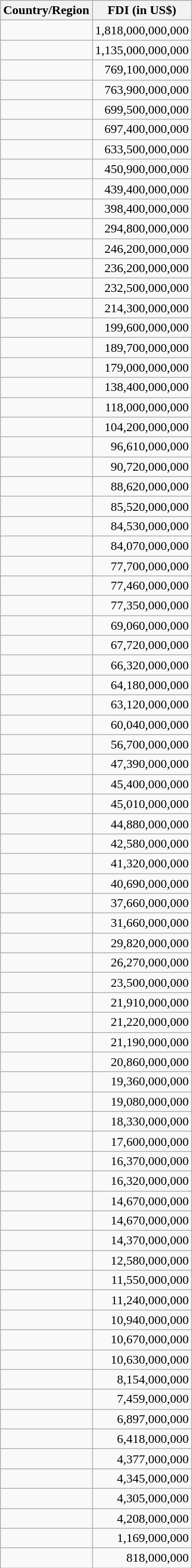<table class="wikitable sortable static-row-numbers col1left static-row-header-hash" style="text-align:right;">
<tr>
<th scope="col">Country/Region</th>
<th scope="col">FDI (in US$)</th>
</tr>
<tr>
<td></td>
<td>1,818,000,000,000</td>
</tr>
<tr>
<td></td>
<td>1,135,000,000,000</td>
</tr>
<tr>
<td></td>
<td>769,100,000,000</td>
</tr>
<tr>
<td></td>
<td>763,900,000,000</td>
</tr>
<tr>
<td></td>
<td>699,500,000,000</td>
</tr>
<tr>
<td></td>
<td>697,400,000,000</td>
</tr>
<tr>
<td></td>
<td>633,500,000,000</td>
</tr>
<tr>
<td></td>
<td>450,900,000,000</td>
</tr>
<tr>
<td></td>
<td>439,400,000,000</td>
</tr>
<tr>
<td></td>
<td>398,400,000,000</td>
</tr>
<tr>
<td></td>
<td>294,800,000,000</td>
</tr>
<tr>
<td></td>
<td>246,200,000,000</td>
</tr>
<tr>
<td></td>
<td>236,200,000,000</td>
</tr>
<tr>
<td></td>
<td>232,500,000,000</td>
</tr>
<tr>
<td></td>
<td>214,300,000,000</td>
</tr>
<tr>
<td></td>
<td>199,600,000,000</td>
</tr>
<tr>
<td></td>
<td>189,700,000,000</td>
</tr>
<tr>
<td></td>
<td>179,000,000,000</td>
</tr>
<tr>
<td></td>
<td>138,400,000,000</td>
</tr>
<tr>
<td></td>
<td>118,000,000,000</td>
</tr>
<tr>
<td></td>
<td>104,200,000,000</td>
</tr>
<tr>
<td></td>
<td>96,610,000,000</td>
</tr>
<tr>
<td></td>
<td>90,720,000,000</td>
</tr>
<tr>
<td></td>
<td>88,620,000,000</td>
</tr>
<tr>
<td></td>
<td>85,520,000,000</td>
</tr>
<tr>
<td></td>
<td>84,530,000,000</td>
</tr>
<tr>
<td></td>
<td>84,070,000,000</td>
</tr>
<tr>
<td></td>
<td>77,700,000,000</td>
</tr>
<tr>
<td></td>
<td>77,460,000,000</td>
</tr>
<tr>
<td></td>
<td>77,350,000,000</td>
</tr>
<tr>
<td></td>
<td>69,060,000,000</td>
</tr>
<tr>
<td></td>
<td>67,720,000,000</td>
</tr>
<tr>
<td></td>
<td>66,320,000,000</td>
</tr>
<tr>
<td></td>
<td>64,180,000,000</td>
</tr>
<tr>
<td></td>
<td>63,120,000,000</td>
</tr>
<tr>
<td></td>
<td>60,040,000,000</td>
</tr>
<tr>
<td></td>
<td>56,700,000,000</td>
</tr>
<tr>
<td></td>
<td>47,390,000,000</td>
</tr>
<tr>
<td></td>
<td>45,400,000,000</td>
</tr>
<tr>
<td></td>
<td>45,010,000,000</td>
</tr>
<tr>
<td></td>
<td>44,880,000,000</td>
</tr>
<tr>
<td></td>
<td>42,580,000,000</td>
</tr>
<tr>
<td></td>
<td>41,320,000,000</td>
</tr>
<tr>
<td></td>
<td>40,690,000,000</td>
</tr>
<tr>
<td></td>
<td>37,660,000,000</td>
</tr>
<tr>
<td></td>
<td>31,660,000,000</td>
</tr>
<tr>
<td></td>
<td>29,820,000,000</td>
</tr>
<tr>
<td></td>
<td>26,270,000,000</td>
</tr>
<tr>
<td></td>
<td>23,500,000,000</td>
</tr>
<tr>
<td></td>
<td>21,910,000,000</td>
</tr>
<tr>
<td></td>
<td>21,220,000,000</td>
</tr>
<tr>
<td></td>
<td>21,190,000,000</td>
</tr>
<tr>
<td></td>
<td>20,860,000,000</td>
</tr>
<tr>
<td></td>
<td>19,360,000,000</td>
</tr>
<tr>
<td></td>
<td>19,080,000,000</td>
</tr>
<tr>
<td></td>
<td>18,330,000,000</td>
</tr>
<tr>
<td></td>
<td>17,600,000,000</td>
</tr>
<tr>
<td></td>
<td>16,370,000,000</td>
</tr>
<tr>
<td></td>
<td>16,320,000,000</td>
</tr>
<tr>
<td></td>
<td>14,670,000,000</td>
</tr>
<tr>
<td></td>
<td>14,670,000,000</td>
</tr>
<tr>
<td></td>
<td>14,370,000,000</td>
</tr>
<tr>
<td></td>
<td>12,580,000,000</td>
</tr>
<tr>
<td></td>
<td>11,550,000,000</td>
</tr>
<tr>
<td></td>
<td>11,240,000,000</td>
</tr>
<tr>
<td></td>
<td>10,940,000,000</td>
</tr>
<tr>
<td></td>
<td>10,670,000,000</td>
</tr>
<tr>
<td></td>
<td>10,630,000,000</td>
</tr>
<tr>
<td></td>
<td>8,154,000,000</td>
</tr>
<tr>
<td></td>
<td>7,459,000,000</td>
</tr>
<tr>
<td></td>
<td>6,897,000,000</td>
</tr>
<tr>
<td></td>
<td>6,418,000,000</td>
</tr>
<tr>
<td></td>
<td>4,377,000,000</td>
</tr>
<tr>
<td></td>
<td>4,345,000,000</td>
</tr>
<tr>
<td></td>
<td>4,305,000,000</td>
</tr>
<tr>
<td></td>
<td>4,208,000,000</td>
</tr>
<tr>
<td></td>
<td>1,169,000,000</td>
</tr>
<tr>
<td></td>
<td>818,000,000</td>
</tr>
</table>
